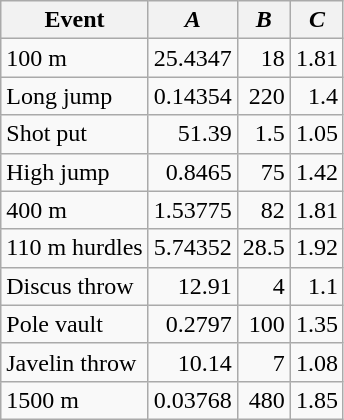<table class="wikitable sortable floatright" style="text-align:right">
<tr>
<th>Event</th>
<th><em>A</em></th>
<th><em>B</em></th>
<th><em>C</em></th>
</tr>
<tr>
<td align=left>100 m</td>
<td>25.4347</td>
<td>18</td>
<td>1.81</td>
</tr>
<tr>
<td align=left>Long jump</td>
<td>0.14354</td>
<td>220</td>
<td>1.4</td>
</tr>
<tr>
<td align=left>Shot put</td>
<td>51.39</td>
<td>1.5</td>
<td>1.05</td>
</tr>
<tr>
<td align=left>High jump</td>
<td>0.8465</td>
<td>75</td>
<td>1.42</td>
</tr>
<tr>
<td align=left>400 m</td>
<td>1.53775</td>
<td>82</td>
<td>1.81</td>
</tr>
<tr>
<td align=left>110 m hurdles</td>
<td>5.74352</td>
<td>28.5</td>
<td>1.92</td>
</tr>
<tr>
<td align=left>Discus throw</td>
<td>12.91</td>
<td>4</td>
<td>1.1</td>
</tr>
<tr>
<td align=left>Pole vault</td>
<td>0.2797</td>
<td>100</td>
<td>1.35</td>
</tr>
<tr>
<td align=left>Javelin throw</td>
<td>10.14</td>
<td>7</td>
<td>1.08</td>
</tr>
<tr>
<td align=left>1500 m</td>
<td>0.03768</td>
<td>480</td>
<td>1.85</td>
</tr>
</table>
